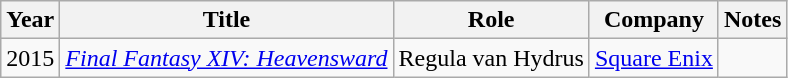<table class="wikitable sortable">
<tr>
<th>Year</th>
<th>Title</th>
<th>Role</th>
<th>Company</th>
<th class="unsortable">Notes</th>
</tr>
<tr>
<td>2015</td>
<td><em><a href='#'>Final Fantasy XIV: Heavensward</a></em></td>
<td>Regula van Hydrus</td>
<td><a href='#'>Square Enix</a></td>
<td></td>
</tr>
</table>
